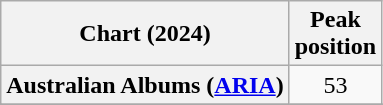<table class="wikitable sortable plainrowheaders" style="text-align:center">
<tr>
<th scope="col">Chart (2024)</th>
<th scope="col">Peak<br>position</th>
</tr>
<tr>
<th scope="row">Australian Albums (<a href='#'>ARIA</a>)</th>
<td>53</td>
</tr>
<tr>
</tr>
<tr>
</tr>
<tr>
</tr>
<tr>
</tr>
<tr>
</tr>
<tr>
</tr>
<tr>
</tr>
<tr>
</tr>
<tr>
</tr>
<tr>
</tr>
<tr>
</tr>
<tr>
</tr>
<tr>
</tr>
<tr>
</tr>
<tr>
</tr>
<tr>
</tr>
</table>
